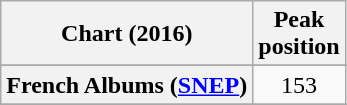<table class="wikitable sortable plainrowheaders" style="text-align:center">
<tr>
<th scope="col">Chart (2016)</th>
<th scope="col">Peak<br> position</th>
</tr>
<tr>
</tr>
<tr>
</tr>
<tr>
</tr>
<tr>
</tr>
<tr>
<th scope="row">French Albums (<a href='#'>SNEP</a>)</th>
<td>153</td>
</tr>
<tr>
</tr>
<tr>
</tr>
<tr>
</tr>
<tr>
</tr>
<tr>
</tr>
</table>
